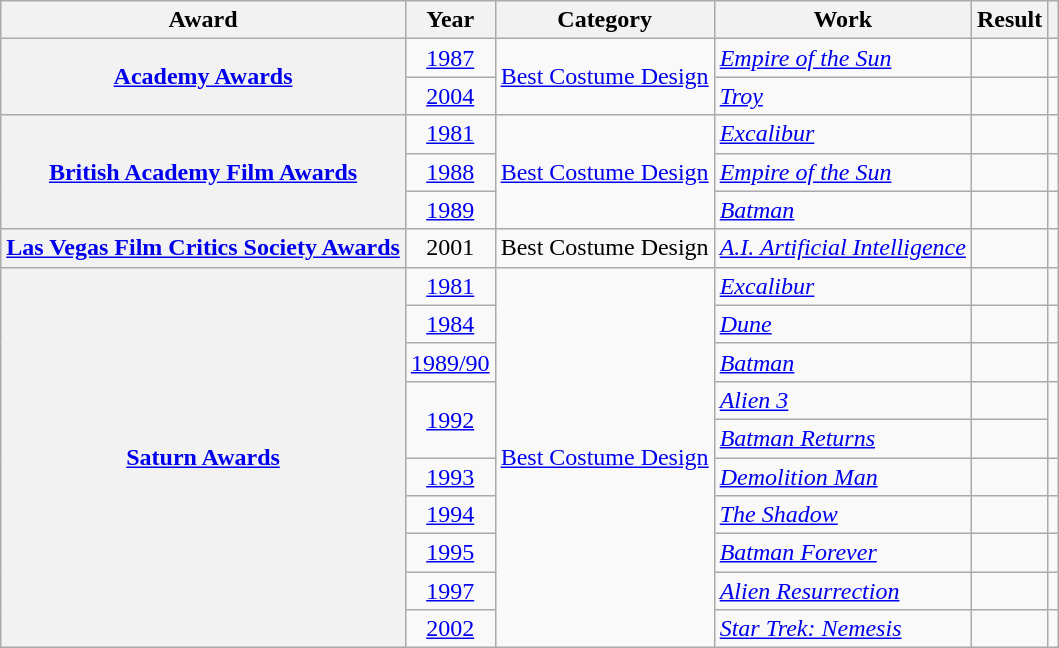<table class="wikitable">
<tr>
<th>Award</th>
<th>Year</th>
<th>Category</th>
<th>Work</th>
<th>Result</th>
<th class="unsortable"></th>
</tr>
<tr>
<th rowspan="2" scope="row" style="text-align:center;"><a href='#'>Academy Awards</a></th>
<td style="text-align:center;"><a href='#'>1987</a></td>
<td rowspan="2"><a href='#'>Best Costume Design</a></td>
<td><em><a href='#'>Empire of the Sun</a></em></td>
<td></td>
<td style="text-align:center;"></td>
</tr>
<tr>
<td style="text-align:center;"><a href='#'>2004</a></td>
<td><em><a href='#'>Troy</a></em></td>
<td></td>
<td style="text-align:center;"></td>
</tr>
<tr>
<th rowspan="3" scope="row" style="text-align:center;"><a href='#'>British Academy Film Awards</a></th>
<td style="text-align:center;"><a href='#'>1981</a></td>
<td rowspan="3"><a href='#'>Best Costume Design</a></td>
<td><em><a href='#'>Excalibur</a></em></td>
<td></td>
<td style="text-align:center;"></td>
</tr>
<tr>
<td style="text-align:center;"><a href='#'>1988</a></td>
<td><em><a href='#'>Empire of the Sun</a></em></td>
<td></td>
<td style="text-align:center;"></td>
</tr>
<tr>
<td style="text-align:center;"><a href='#'>1989</a></td>
<td><em><a href='#'>Batman</a></em></td>
<td></td>
<td style="text-align:center;"></td>
</tr>
<tr>
<th scope="row" style="text-align:center;"><a href='#'>Las Vegas Film Critics Society Awards</a></th>
<td style="text-align:center;">2001</td>
<td>Best Costume Design</td>
<td><em><a href='#'>A.I. Artificial Intelligence</a></em></td>
<td></td>
<td style="text-align:center;"></td>
</tr>
<tr>
<th rowspan="10" scope="row" style="text-align:center;"><a href='#'>Saturn Awards</a></th>
<td style="text-align:center;"><a href='#'>1981</a></td>
<td rowspan="10"><a href='#'>Best Costume Design</a></td>
<td><em><a href='#'>Excalibur</a></em></td>
<td></td>
<td style="text-align:center;"></td>
</tr>
<tr>
<td style="text-align:center;"><a href='#'>1984</a></td>
<td><em><a href='#'>Dune</a></em></td>
<td></td>
<td style="text-align:center;"></td>
</tr>
<tr>
<td style="text-align:center;"><a href='#'>1989/90</a></td>
<td><em><a href='#'>Batman</a></em></td>
<td></td>
<td style="text-align:center;"></td>
</tr>
<tr>
<td rowspan="2" style="text-align:center;"><a href='#'>1992</a></td>
<td><em><a href='#'>Alien 3</a></em></td>
<td></td>
<td rowspan="2" style="text-align:center;"></td>
</tr>
<tr>
<td><em><a href='#'>Batman Returns</a></em></td>
<td></td>
</tr>
<tr>
<td style="text-align:center;"><a href='#'>1993</a></td>
<td><em><a href='#'>Demolition Man</a></em></td>
<td></td>
<td style="text-align:center;"></td>
</tr>
<tr>
<td style="text-align:center;"><a href='#'>1994</a></td>
<td><em><a href='#'>The Shadow</a></em></td>
<td></td>
<td style="text-align:center;"></td>
</tr>
<tr>
<td style="text-align:center;"><a href='#'>1995</a></td>
<td><em><a href='#'>Batman Forever</a></em></td>
<td></td>
<td style="text-align:center;"></td>
</tr>
<tr>
<td style="text-align:center;"><a href='#'>1997</a></td>
<td><em><a href='#'>Alien Resurrection</a></em></td>
<td></td>
<td style="text-align:center;"></td>
</tr>
<tr>
<td style="text-align:center;"><a href='#'>2002</a></td>
<td><em><a href='#'>Star Trek: Nemesis</a></em></td>
<td></td>
<td style="text-align:center;"></td>
</tr>
</table>
